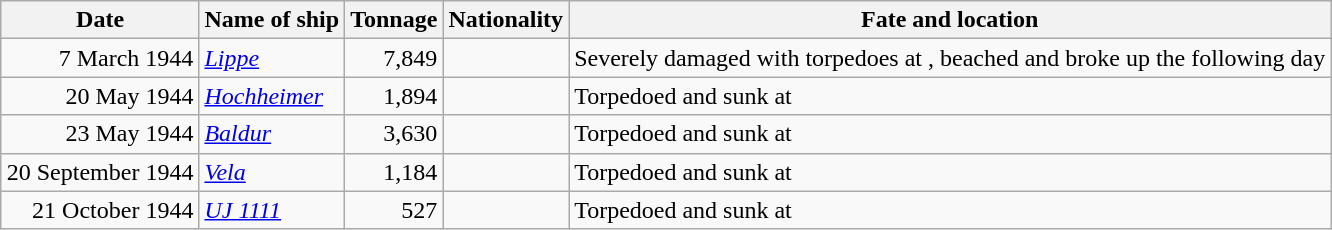<table class="wikitable" style="margin: 1em auto 1em auto;"|->
<tr>
<th>Date</th>
<th>Name of ship</th>
<th>Tonnage</th>
<th>Nationality</th>
<th>Fate and location</th>
</tr>
<tr>
<td align="right">7 March 1944</td>
<td align="left"><a href='#'><em>Lippe</em></a></td>
<td align="right">7,849</td>
<td align="left"></td>
<td align="left">Severely damaged with torpedoes at , beached and broke up the following day</td>
</tr>
<tr>
<td align="right">20 May 1944</td>
<td align="left"><a href='#'><em>Hochheimer</em></a></td>
<td align="right">1,894</td>
<td align="left"></td>
<td align="left">Torpedoed and sunk at </td>
</tr>
<tr>
<td align="right">23 May 1944</td>
<td align="left"><a href='#'><em>Baldur</em></a></td>
<td align="right">3,630</td>
<td align="left"></td>
<td align="left">Torpedoed and sunk at </td>
</tr>
<tr>
<td align="right">20 September 1944</td>
<td align="left"><a href='#'><em>Vela</em></a></td>
<td align="right">1,184</td>
<td align="left"></td>
<td align="left">Torpedoed and sunk at </td>
</tr>
<tr>
<td align="right">21 October 1944</td>
<td align="left"><a href='#'><em>UJ 1111</em></a></td>
<td align="right">527</td>
<td align="left"></td>
<td align="left">Torpedoed and sunk at </td>
</tr>
</table>
